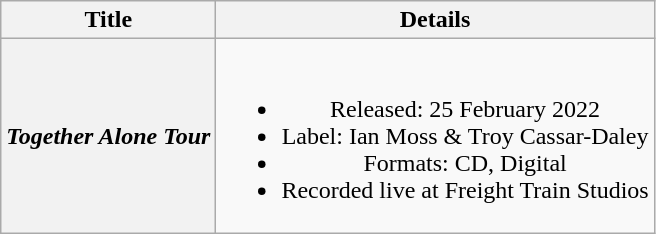<table class="wikitable plainrowheaders" style="text-align:center;">
<tr>
<th scope="col">Title</th>
<th scope="col">Details</th>
</tr>
<tr>
<th scope="row"><em>Together Alone Tour</em><br></th>
<td><br><ul><li>Released: 25 February 2022</li><li>Label: Ian Moss & Troy Cassar-Daley</li><li>Formats: CD, Digital</li><li>Recorded live at Freight Train Studios</li></ul></td>
</tr>
</table>
